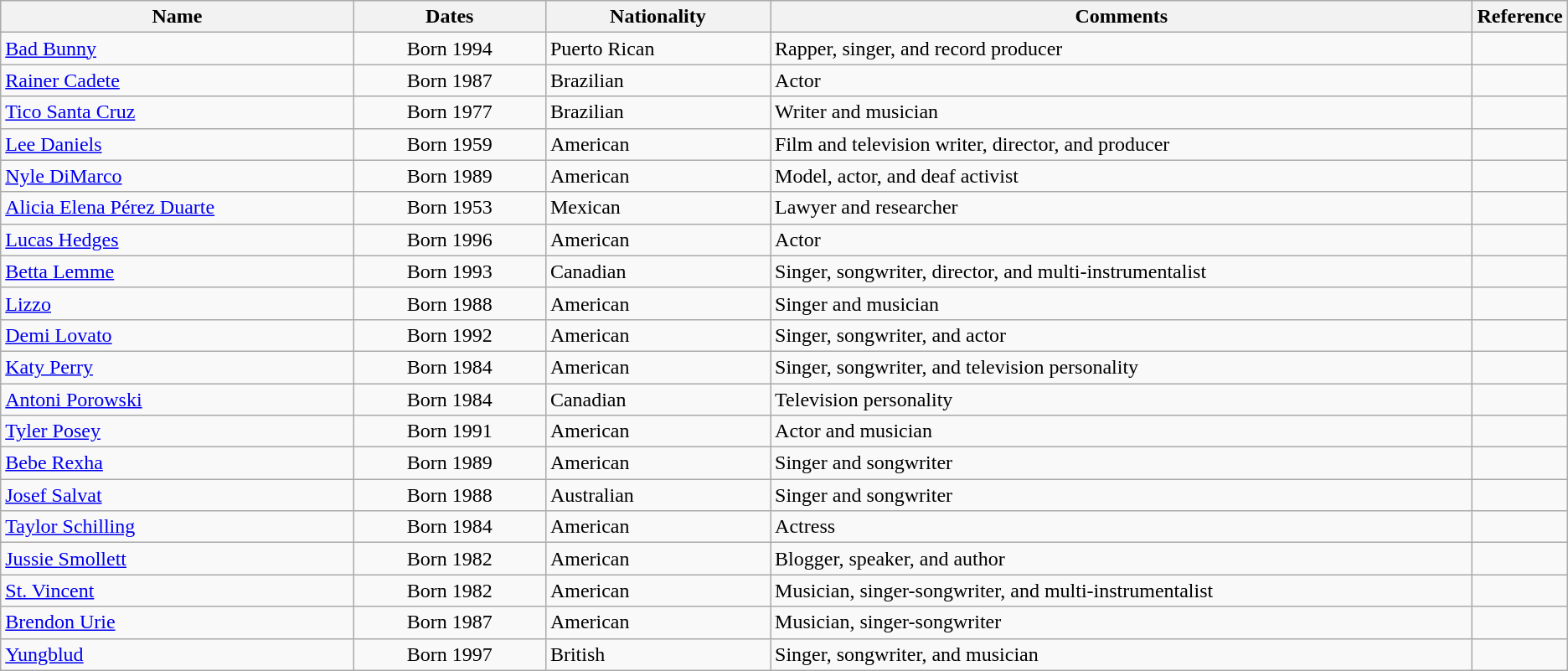<table class="wikitable sortable plainrowheaders">
<tr>
<th style="width:24%;">Name</th>
<th style="width:13%;">Dates</th>
<th style="width:15%;">Nationality</th>
<th style="width:50%;">Comments</th>
<th style="width:3%;">Reference</th>
</tr>
<tr>
<td><a href='#'>Bad Bunny</a></td>
<td align="center">Born 1994</td>
<td>Puerto Rican</td>
<td>Rapper, singer, and record producer</td>
<td></td>
</tr>
<tr>
<td><a href='#'>Rainer Cadete</a></td>
<td align="center">Born 1987</td>
<td>Brazilian</td>
<td>Actor</td>
<td></td>
</tr>
<tr>
<td><a href='#'>Tico Santa Cruz</a></td>
<td align="center">Born 1977</td>
<td>Brazilian</td>
<td>Writer and musician</td>
<td></td>
</tr>
<tr>
<td><a href='#'>Lee Daniels</a></td>
<td align="center">Born 1959</td>
<td>American</td>
<td>Film and television writer, director, and producer</td>
<td></td>
</tr>
<tr>
<td><a href='#'>Nyle DiMarco</a></td>
<td align="center">Born 1989</td>
<td>American</td>
<td>Model, actor, and deaf activist</td>
<td></td>
</tr>
<tr>
<td><a href='#'>Alicia Elena Pérez Duarte</a></td>
<td align="center">Born 1953</td>
<td>Mexican</td>
<td>Lawyer and researcher</td>
<td></td>
</tr>
<tr>
<td><a href='#'>Lucas Hedges</a></td>
<td align="center">Born 1996</td>
<td>American</td>
<td>Actor</td>
<td></td>
</tr>
<tr>
<td><a href='#'>Betta Lemme</a></td>
<td align="center">Born 1993</td>
<td>Canadian</td>
<td>Singer, songwriter, director, and multi-instrumentalist</td>
<td></td>
</tr>
<tr>
<td><a href='#'>Lizzo</a></td>
<td align="center">Born 1988</td>
<td>American</td>
<td>Singer and musician</td>
<td></td>
</tr>
<tr>
<td><a href='#'>Demi Lovato</a></td>
<td align="center">Born 1992</td>
<td>American</td>
<td>Singer, songwriter, and actor</td>
<td></td>
</tr>
<tr>
<td><a href='#'>Katy Perry</a></td>
<td align="center">Born 1984</td>
<td>American</td>
<td>Singer, songwriter, and television personality</td>
<td></td>
</tr>
<tr>
<td><a href='#'>Antoni Porowski</a></td>
<td align="center">Born 1984</td>
<td>Canadian</td>
<td>Television personality</td>
<td></td>
</tr>
<tr>
<td><a href='#'>Tyler Posey</a></td>
<td align=center>Born 1991</td>
<td>American</td>
<td>Actor and musician</td>
<td></td>
</tr>
<tr>
<td><a href='#'>Bebe Rexha</a></td>
<td align=center>Born 1989</td>
<td>American</td>
<td>Singer and songwriter</td>
<td></td>
</tr>
<tr>
<td><a href='#'>Josef Salvat</a></td>
<td align=center>Born 1988</td>
<td>Australian</td>
<td>Singer and songwriter</td>
<td></td>
</tr>
<tr>
<td><a href='#'>Taylor Schilling</a></td>
<td align=center>Born 1984</td>
<td>American</td>
<td>Actress</td>
<td></td>
</tr>
<tr>
<td><a href='#'>Jussie Smollett</a></td>
<td align=center>Born 1982</td>
<td>American</td>
<td>Blogger, speaker, and author</td>
<td></td>
</tr>
<tr>
<td><a href='#'>St. Vincent</a></td>
<td align=center>Born 1982</td>
<td>American</td>
<td>Musician, singer-songwriter, and multi-instrumentalist</td>
<td></td>
</tr>
<tr>
<td><a href='#'>Brendon Urie</a></td>
<td align=center>Born 1987</td>
<td>American</td>
<td>Musician, singer-songwriter</td>
<td></td>
</tr>
<tr>
<td><a href='#'>Yungblud</a></td>
<td align=center>Born 1997</td>
<td>British</td>
<td>Singer, songwriter, and musician</td>
<td></td>
</tr>
</table>
